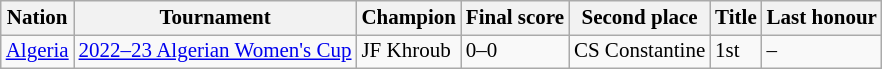<table class=wikitable style="font-size:14px">
<tr>
<th>Nation</th>
<th>Tournament</th>
<th>Champion</th>
<th>Final score</th>
<th>Second place</th>
<th data-sort-type="number">Title</th>
<th>Last honour</th>
</tr>
<tr>
<td> <a href='#'>Algeria</a></td>
<td><a href='#'>2022–23 Algerian Women's Cup</a></td>
<td>JF Khroub</td>
<td>0–0 </td>
<td>CS Constantine</td>
<td>1st</td>
<td>–</td>
</tr>
</table>
